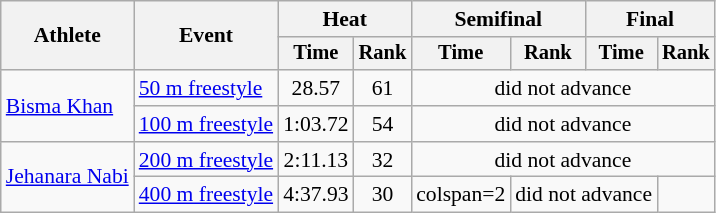<table class="wikitable" style="text-align:center; font-size:90%">
<tr>
<th rowspan="2">Athlete</th>
<th rowspan="2">Event</th>
<th colspan="2">Heat</th>
<th colspan="2">Semifinal</th>
<th colspan="2">Final</th>
</tr>
<tr style="font-size:95%">
<th>Time</th>
<th>Rank</th>
<th>Time</th>
<th>Rank</th>
<th>Time</th>
<th>Rank</th>
</tr>
<tr>
<td align=left rowspan=2><a href='#'>Bisma Khan</a></td>
<td align=left><a href='#'>50 m freestyle</a></td>
<td>28.57</td>
<td>61</td>
<td colspan=4>did not advance</td>
</tr>
<tr>
<td align=left><a href='#'>100 m freestyle</a></td>
<td>1:03.72</td>
<td>54</td>
<td colspan=4>did not advance</td>
</tr>
<tr>
<td align=left rowspan=2><a href='#'>Jehanara Nabi</a></td>
<td align=left><a href='#'>200 m freestyle</a></td>
<td>2:11.13</td>
<td>32</td>
<td colspan=4>did not advance</td>
</tr>
<tr>
<td align=left><a href='#'>400 m freestyle</a></td>
<td>4:37.93</td>
<td>30</td>
<td>colspan=2 </td>
<td colspan=2>did not advance</td>
</tr>
</table>
